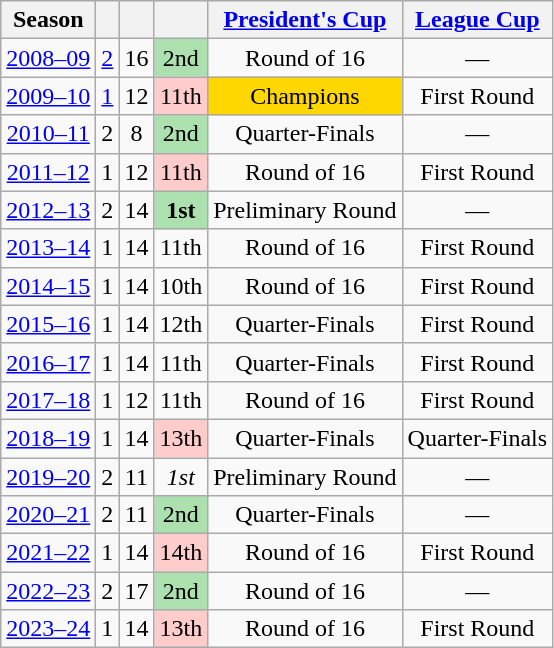<table class="wikitable" style="text-align:center">
<tr bgcolor="#efefef">
<th>Season</th>
<th></th>
<th></th>
<th></th>
<th><a href='#'>President's Cup</a></th>
<th><a href='#'>League Cup</a></th>
</tr>
<tr>
<td><a href='#'>2008–09</a></td>
<td><a href='#'>2</a></td>
<td>16</td>
<td bgcolor="#ACE1AF">2nd</td>
<td>Round of 16</td>
<td>—</td>
</tr>
<tr>
<td><a href='#'>2009–10</a></td>
<td><a href='#'>1</a></td>
<td>12</td>
<td bgcolor="#FFCCCC">11th</td>
<td bgcolor=gold>Champions</td>
<td>First Round</td>
</tr>
<tr>
<td><a href='#'>2010–11</a></td>
<td>2</td>
<td>8</td>
<td bgcolor="#ACE1AF">2nd</td>
<td>Quarter-Finals</td>
<td>—</td>
</tr>
<tr>
<td><a href='#'>2011–12</a></td>
<td>1</td>
<td>12</td>
<td bgcolor="#FFCCCC">11th</td>
<td>Round of 16</td>
<td>First Round</td>
</tr>
<tr>
<td><a href='#'>2012–13</a></td>
<td>2</td>
<td>14</td>
<td bgcolor="#ACE1AF"><strong>1st</strong></td>
<td>Preliminary Round</td>
<td>—</td>
</tr>
<tr>
<td><a href='#'>2013–14</a></td>
<td>1</td>
<td>14</td>
<td>11th</td>
<td>Round of 16</td>
<td>First Round</td>
</tr>
<tr>
<td><a href='#'>2014–15</a></td>
<td>1</td>
<td>14</td>
<td>10th</td>
<td>Round of 16</td>
<td>First Round</td>
</tr>
<tr>
<td><a href='#'>2015–16</a></td>
<td>1</td>
<td>14</td>
<td>12th</td>
<td>Quarter-Finals</td>
<td>First Round</td>
</tr>
<tr>
<td><a href='#'>2016–17</a></td>
<td>1</td>
<td>14</td>
<td>11th</td>
<td>Quarter-Finals</td>
<td>First Round</td>
</tr>
<tr>
<td><a href='#'>2017–18</a></td>
<td>1</td>
<td>12</td>
<td>11th</td>
<td>Round of 16</td>
<td>First Round</td>
</tr>
<tr>
<td><a href='#'>2018–19</a></td>
<td>1</td>
<td>14</td>
<td bgcolor="#FFCCCC">13th</td>
<td>Quarter-Finals</td>
<td>Quarter-Finals</td>
</tr>
<tr>
<td><a href='#'>2019–20</a></td>
<td>2</td>
<td>11</td>
<td><em>1st</em></td>
<td>Preliminary Round</td>
<td>—</td>
</tr>
<tr>
<td><a href='#'>2020–21</a></td>
<td>2</td>
<td>11</td>
<td bgcolor="#ACE1AF">2nd</td>
<td>Quarter-Finals</td>
<td>—</td>
</tr>
<tr>
<td><a href='#'>2021–22</a></td>
<td>1</td>
<td>14</td>
<td bgcolor="#FFCCCC">14th</td>
<td>Round of 16</td>
<td>First Round</td>
</tr>
<tr>
<td><a href='#'>2022–23</a></td>
<td>2</td>
<td>17</td>
<td bgcolor="#ACE1AF">2nd</td>
<td>Round of 16</td>
<td>—</td>
</tr>
<tr>
<td><a href='#'>2023–24</a></td>
<td>1</td>
<td>14</td>
<td bgcolor="#FFCCCC">13th</td>
<td>Round of 16</td>
<td>First Round</td>
</tr>
</table>
